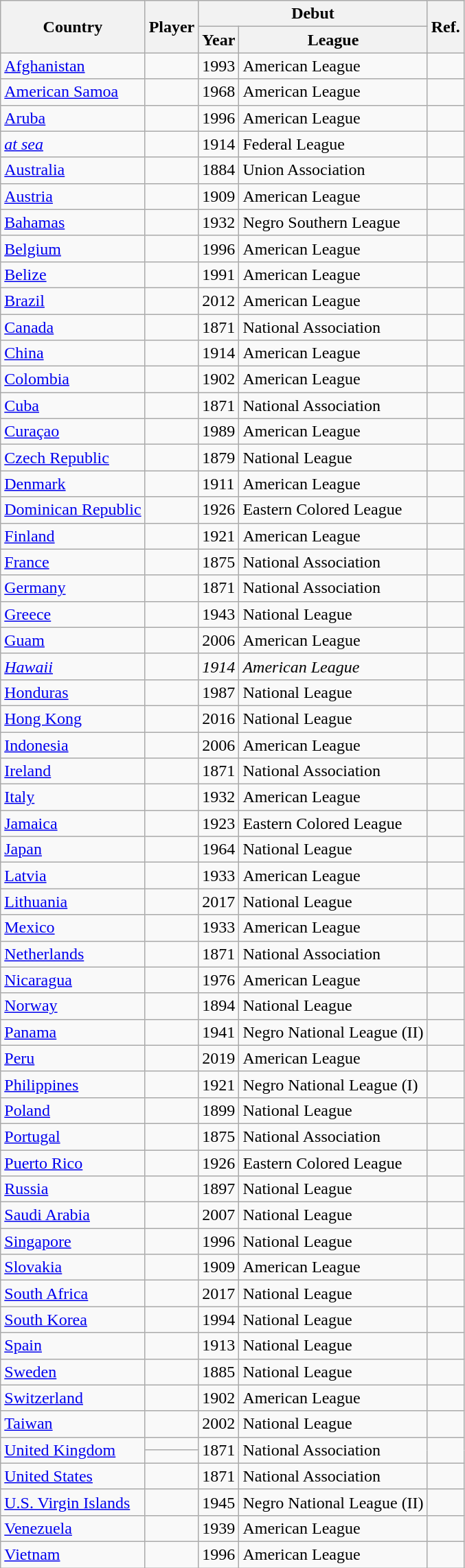<table class="wikitable sortable" style="text-align:left">
<tr>
<th rowspan=2>Country</th>
<th rowspan=2>Player</th>
<th colspan=2>Debut</th>
<th rowspan=2 class=unsortable>Ref.</th>
</tr>
<tr>
<th>Year</th>
<th>League</th>
</tr>
<tr>
<td><a href='#'>Afghanistan</a></td>
<td></td>
<td>1993</td>
<td>American League</td>
<td></td>
</tr>
<tr>
<td><a href='#'>American Samoa</a></td>
<td></td>
<td>1968</td>
<td>American League</td>
<td></td>
</tr>
<tr>
<td><a href='#'>Aruba</a></td>
<td></td>
<td>1996</td>
<td>American League</td>
<td></td>
</tr>
<tr>
<td><em><a href='#'>at sea</a></em></td>
<td></td>
<td>1914</td>
<td>Federal League</td>
<td></td>
</tr>
<tr>
<td><a href='#'>Australia</a></td>
<td></td>
<td>1884</td>
<td>Union Association</td>
<td></td>
</tr>
<tr>
<td><a href='#'>Austria</a></td>
<td></td>
<td>1909</td>
<td>American League</td>
<td></td>
</tr>
<tr>
<td><a href='#'>Bahamas</a></td>
<td></td>
<td>1932</td>
<td>Negro Southern League</td>
<td></td>
</tr>
<tr>
<td><a href='#'>Belgium</a></td>
<td></td>
<td>1996</td>
<td>American League</td>
<td></td>
</tr>
<tr>
<td><a href='#'>Belize</a></td>
<td></td>
<td>1991</td>
<td>American League</td>
<td></td>
</tr>
<tr>
<td><a href='#'>Brazil</a></td>
<td></td>
<td>2012</td>
<td>American League</td>
<td></td>
</tr>
<tr>
<td><a href='#'>Canada</a></td>
<td></td>
<td>1871</td>
<td>National Association</td>
<td></td>
</tr>
<tr>
<td><a href='#'>China</a></td>
<td></td>
<td>1914</td>
<td>American League</td>
<td></td>
</tr>
<tr>
<td><a href='#'>Colombia</a></td>
<td></td>
<td>1902</td>
<td>American League</td>
<td></td>
</tr>
<tr>
<td><a href='#'>Cuba</a></td>
<td></td>
<td>1871</td>
<td>National Association</td>
<td></td>
</tr>
<tr>
<td><a href='#'>Curaçao</a></td>
<td></td>
<td>1989</td>
<td>American League</td>
<td></td>
</tr>
<tr>
<td><a href='#'>Czech Republic</a></td>
<td></td>
<td>1879</td>
<td>National League</td>
<td></td>
</tr>
<tr>
<td><a href='#'>Denmark</a></td>
<td></td>
<td>1911</td>
<td>American League</td>
<td></td>
</tr>
<tr>
<td><a href='#'>Dominican Republic</a></td>
<td></td>
<td>1926</td>
<td>Eastern Colored League</td>
<td></td>
</tr>
<tr>
<td><a href='#'>Finland</a></td>
<td></td>
<td>1921</td>
<td>American League</td>
<td></td>
</tr>
<tr>
<td><a href='#'>France</a></td>
<td></td>
<td>1875</td>
<td>National Association</td>
<td></td>
</tr>
<tr>
<td><a href='#'>Germany</a></td>
<td></td>
<td>1871</td>
<td>National Association</td>
<td></td>
</tr>
<tr>
<td><a href='#'>Greece</a></td>
<td></td>
<td>1943</td>
<td>National League</td>
<td></td>
</tr>
<tr>
<td><a href='#'>Guam</a></td>
<td></td>
<td>2006</td>
<td>American League</td>
<td></td>
</tr>
<tr>
<td><em><a href='#'>Hawaii</a></em> </td>
<td><em></em></td>
<td><em>1914</em></td>
<td><em>American League</em></td>
<td></td>
</tr>
<tr>
<td><a href='#'>Honduras</a></td>
<td></td>
<td>1987</td>
<td>National League</td>
<td></td>
</tr>
<tr>
<td><a href='#'>Hong Kong</a></td>
<td></td>
<td>2016</td>
<td>National League</td>
<td></td>
</tr>
<tr>
<td><a href='#'>Indonesia</a></td>
<td></td>
<td>2006</td>
<td>American League</td>
<td></td>
</tr>
<tr>
<td><a href='#'>Ireland</a></td>
<td></td>
<td>1871</td>
<td>National Association</td>
<td></td>
</tr>
<tr>
<td><a href='#'>Italy</a></td>
<td></td>
<td>1932</td>
<td>American League</td>
<td></td>
</tr>
<tr>
<td><a href='#'>Jamaica</a></td>
<td></td>
<td>1923</td>
<td>Eastern Colored League</td>
<td></td>
</tr>
<tr>
<td><a href='#'>Japan</a></td>
<td></td>
<td>1964</td>
<td>National League</td>
<td></td>
</tr>
<tr>
<td><a href='#'>Latvia</a></td>
<td></td>
<td>1933</td>
<td>American League</td>
<td></td>
</tr>
<tr>
<td><a href='#'>Lithuania</a></td>
<td></td>
<td>2017</td>
<td>National League</td>
<td></td>
</tr>
<tr>
<td><a href='#'>Mexico</a></td>
<td></td>
<td>1933</td>
<td>American League</td>
<td></td>
</tr>
<tr>
<td><a href='#'>Netherlands</a></td>
<td></td>
<td>1871</td>
<td>National Association</td>
<td></td>
</tr>
<tr>
<td><a href='#'>Nicaragua</a></td>
<td></td>
<td>1976</td>
<td>American League</td>
<td></td>
</tr>
<tr>
<td><a href='#'>Norway</a></td>
<td></td>
<td>1894</td>
<td>National League</td>
<td></td>
</tr>
<tr>
<td><a href='#'>Panama</a></td>
<td></td>
<td>1941</td>
<td>Negro National League (II)</td>
<td></td>
</tr>
<tr>
<td><a href='#'>Peru</a></td>
<td></td>
<td>2019</td>
<td>American League</td>
<td></td>
</tr>
<tr>
<td><a href='#'>Philippines</a></td>
<td></td>
<td>1921</td>
<td>Negro National League (I)</td>
<td></td>
</tr>
<tr>
<td><a href='#'>Poland</a></td>
<td></td>
<td>1899</td>
<td>National League</td>
<td></td>
</tr>
<tr>
<td><a href='#'>Portugal</a></td>
<td></td>
<td>1875</td>
<td>National Association</td>
<td></td>
</tr>
<tr>
<td><a href='#'>Puerto Rico</a></td>
<td></td>
<td>1926</td>
<td>Eastern Colored League</td>
<td></td>
</tr>
<tr>
<td><a href='#'>Russia</a></td>
<td></td>
<td>1897</td>
<td>National League</td>
<td></td>
</tr>
<tr>
<td><a href='#'>Saudi Arabia</a></td>
<td></td>
<td>2007</td>
<td>National League</td>
<td></td>
</tr>
<tr>
<td><a href='#'>Singapore</a></td>
<td></td>
<td>1996</td>
<td>National League</td>
<td></td>
</tr>
<tr>
<td><a href='#'>Slovakia</a></td>
<td></td>
<td>1909</td>
<td>American League</td>
<td></td>
</tr>
<tr>
<td><a href='#'>South Africa</a></td>
<td></td>
<td>2017</td>
<td>National League</td>
<td></td>
</tr>
<tr>
<td><a href='#'>South Korea</a></td>
<td></td>
<td>1994</td>
<td>National League</td>
<td></td>
</tr>
<tr>
<td><a href='#'>Spain</a></td>
<td></td>
<td>1913</td>
<td>National League</td>
<td></td>
</tr>
<tr>
<td><a href='#'>Sweden</a></td>
<td></td>
<td>1885</td>
<td>National League</td>
<td></td>
</tr>
<tr>
<td><a href='#'>Switzerland</a></td>
<td></td>
<td>1902</td>
<td>American League</td>
<td></td>
</tr>
<tr>
<td><a href='#'>Taiwan</a></td>
<td></td>
<td>2002</td>
<td>National League</td>
<td></td>
</tr>
<tr>
<td rowspan=2><a href='#'>United Kingdom</a></td>
<td></td>
<td rowspan=2>1871</td>
<td rowspan=2>National Association</td>
<td rowspan=2></td>
</tr>
<tr>
<td></td>
</tr>
<tr>
<td><a href='#'>United States</a></td>
<td></td>
<td>1871</td>
<td>National Association</td>
<td></td>
</tr>
<tr>
<td><a href='#'>U.S. Virgin Islands</a></td>
<td></td>
<td>1945</td>
<td>Negro National League (II)</td>
<td></td>
</tr>
<tr>
<td><a href='#'>Venezuela</a></td>
<td></td>
<td>1939</td>
<td>American League</td>
<td></td>
</tr>
<tr>
<td><a href='#'>Vietnam</a></td>
<td></td>
<td>1996</td>
<td>American League</td>
<td></td>
</tr>
</table>
